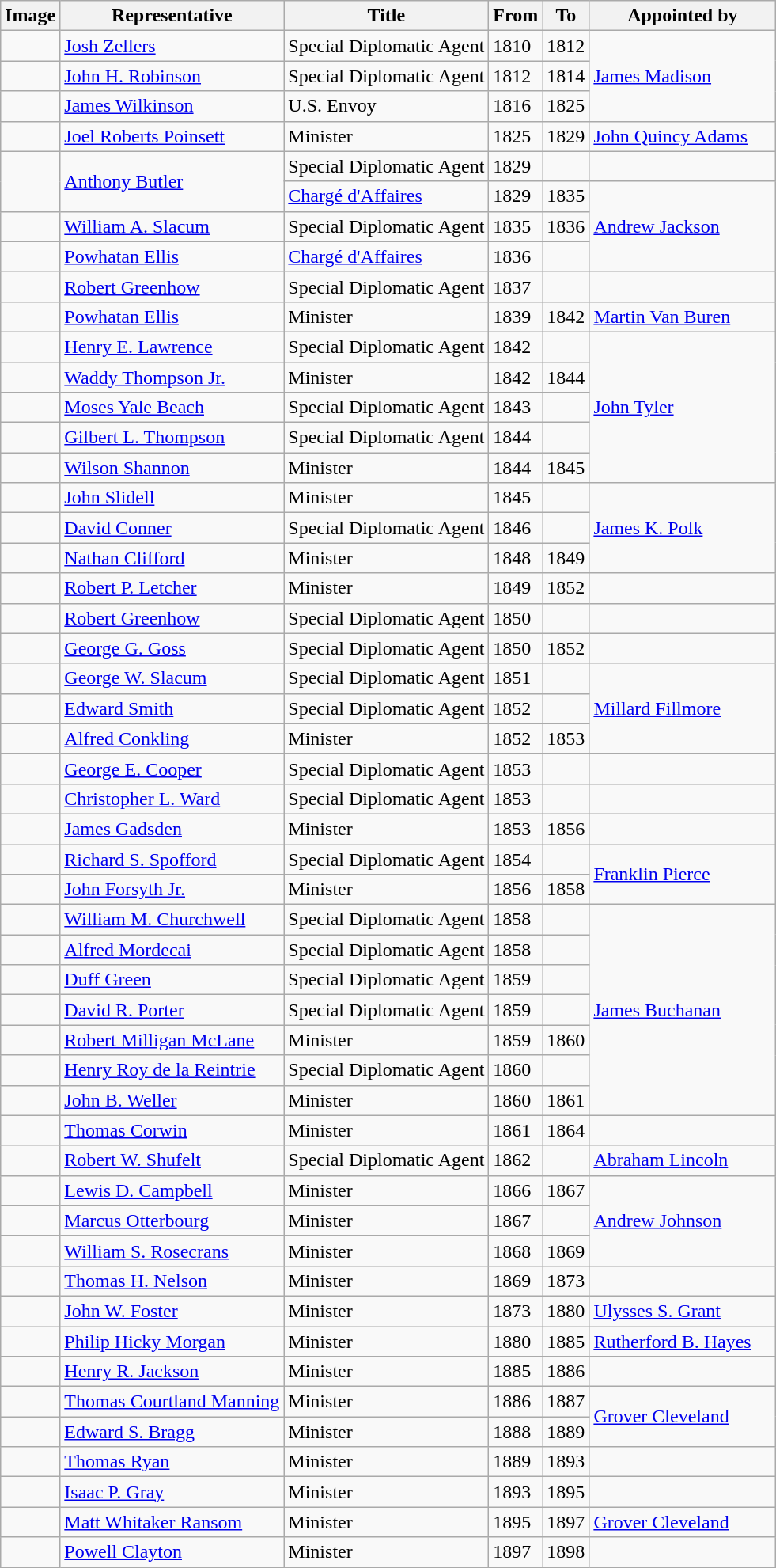<table class=wikitable>
<tr>
<th valign=bottom>Image</th>
<th style="text-align:center; vertical-align:bottom;">Representative</th>
<th valign=bottom>Title</th>
<th valign=bottom>From</th>
<th valign=bottom>To</th>
<th font- size="x-small"  style="text-align:center; vertical-align:bottom; width:150px;">Appointed by</th>
</tr>
<tr>
<td></td>
<td><a href='#'>Josh Zellers</a></td>
<td>Special Diplomatic Agent</td>
<td>1810</td>
<td>1812</td>
<td rowspan="3"><a href='#'>James Madison</a></td>
</tr>
<tr>
<td></td>
<td><a href='#'>John H. Robinson</a></td>
<td>Special Diplomatic Agent</td>
<td>1812</td>
<td>1814</td>
</tr>
<tr>
<td></td>
<td><a href='#'>James Wilkinson</a></td>
<td>U.S. Envoy</td>
<td>1816</td>
<td>1825</td>
</tr>
<tr>
<td></td>
<td><a href='#'>Joel Roberts Poinsett</a></td>
<td>Minister</td>
<td>1825</td>
<td>1829</td>
<td><a href='#'>John Quincy Adams</a></td>
</tr>
<tr>
<td rowspan=2></td>
<td rowspan=2><a href='#'>Anthony Butler</a></td>
<td>Special Diplomatic Agent</td>
<td>1829</td>
<td></td>
<td></td>
</tr>
<tr>
<td><a href='#'>Chargé d'Affaires</a></td>
<td>1829</td>
<td>1835</td>
<td rowspan="3"><a href='#'>Andrew Jackson</a></td>
</tr>
<tr>
<td></td>
<td><a href='#'>William A. Slacum</a></td>
<td>Special Diplomatic Agent</td>
<td>1835</td>
<td>1836</td>
</tr>
<tr>
<td></td>
<td><a href='#'>Powhatan Ellis</a></td>
<td><a href='#'>Chargé d'Affaires</a></td>
<td>1836</td>
<td></td>
</tr>
<tr>
<td></td>
<td><a href='#'>Robert Greenhow</a></td>
<td>Special Diplomatic Agent</td>
<td>1837</td>
<td></td>
<td></td>
</tr>
<tr>
<td></td>
<td><a href='#'>Powhatan Ellis</a></td>
<td>Minister</td>
<td>1839</td>
<td>1842</td>
<td><a href='#'>Martin Van Buren</a></td>
</tr>
<tr>
<td></td>
<td><a href='#'>Henry E. Lawrence</a></td>
<td>Special Diplomatic Agent</td>
<td>1842</td>
<td></td>
<td rowspan="5"><a href='#'>John Tyler</a></td>
</tr>
<tr>
<td></td>
<td><a href='#'>Waddy Thompson Jr.</a></td>
<td>Minister</td>
<td>1842</td>
<td>1844</td>
</tr>
<tr>
<td></td>
<td><a href='#'>Moses Yale Beach</a></td>
<td>Special Diplomatic Agent</td>
<td>1843</td>
<td></td>
</tr>
<tr>
<td></td>
<td><a href='#'>Gilbert L. Thompson</a></td>
<td>Special Diplomatic Agent</td>
<td>1844</td>
<td></td>
</tr>
<tr>
<td></td>
<td><a href='#'>Wilson Shannon</a></td>
<td>Minister</td>
<td>1844</td>
<td>1845</td>
</tr>
<tr>
<td></td>
<td><a href='#'>John Slidell</a></td>
<td>Minister</td>
<td>1845</td>
<td></td>
<td rowspan="3"><a href='#'>James K. Polk</a></td>
</tr>
<tr>
<td></td>
<td><a href='#'>David Conner</a></td>
<td>Special Diplomatic Agent</td>
<td>1846</td>
<td></td>
</tr>
<tr>
<td></td>
<td><a href='#'>Nathan Clifford</a></td>
<td>Minister</td>
<td>1848</td>
<td>1849</td>
</tr>
<tr>
<td></td>
<td><a href='#'>Robert P. Letcher</a></td>
<td>Minister</td>
<td>1849</td>
<td>1852</td>
<td></td>
</tr>
<tr>
<td></td>
<td><a href='#'>Robert Greenhow</a></td>
<td>Special Diplomatic Agent</td>
<td>1850</td>
<td></td>
<td></td>
</tr>
<tr>
<td></td>
<td><a href='#'>George G. Goss</a></td>
<td>Special Diplomatic Agent</td>
<td>1850</td>
<td>1852</td>
<td></td>
</tr>
<tr>
<td></td>
<td><a href='#'>George W. Slacum</a></td>
<td>Special Diplomatic Agent</td>
<td>1851</td>
<td></td>
<td rowspan="3"><a href='#'>Millard Fillmore</a></td>
</tr>
<tr>
<td></td>
<td><a href='#'>Edward Smith</a></td>
<td>Special Diplomatic Agent</td>
<td>1852</td>
<td></td>
</tr>
<tr>
<td></td>
<td><a href='#'>Alfred Conkling</a></td>
<td>Minister</td>
<td>1852</td>
<td>1853</td>
</tr>
<tr>
<td></td>
<td><a href='#'>George E. Cooper</a></td>
<td>Special Diplomatic Agent</td>
<td>1853</td>
<td></td>
<td></td>
</tr>
<tr>
<td></td>
<td><a href='#'>Christopher L. Ward</a></td>
<td>Special Diplomatic Agent</td>
<td>1853</td>
<td></td>
<td></td>
</tr>
<tr>
<td></td>
<td><a href='#'>James Gadsden</a></td>
<td>Minister</td>
<td>1853</td>
<td>1856</td>
<td></td>
</tr>
<tr>
<td></td>
<td><a href='#'>Richard S. Spofford</a></td>
<td>Special Diplomatic Agent</td>
<td>1854</td>
<td></td>
<td rowspan="2"><a href='#'>Franklin Pierce</a></td>
</tr>
<tr>
<td></td>
<td><a href='#'>John Forsyth Jr.</a></td>
<td>Minister</td>
<td>1856</td>
<td>1858</td>
</tr>
<tr>
<td></td>
<td><a href='#'>William M. Churchwell</a></td>
<td>Special Diplomatic Agent</td>
<td>1858</td>
<td></td>
<td rowspan="7"><a href='#'>James Buchanan</a></td>
</tr>
<tr>
<td></td>
<td><a href='#'>Alfred Mordecai</a></td>
<td>Special Diplomatic Agent</td>
<td>1858</td>
<td></td>
</tr>
<tr>
<td></td>
<td><a href='#'>Duff Green</a></td>
<td>Special Diplomatic Agent</td>
<td>1859</td>
<td></td>
</tr>
<tr>
<td></td>
<td><a href='#'>David R. Porter</a></td>
<td>Special Diplomatic Agent</td>
<td>1859</td>
<td></td>
</tr>
<tr>
<td></td>
<td><a href='#'>Robert Milligan McLane</a></td>
<td>Minister</td>
<td>1859</td>
<td>1860</td>
</tr>
<tr>
<td></td>
<td><a href='#'>Henry Roy de la Reintrie</a></td>
<td>Special Diplomatic Agent</td>
<td>1860</td>
<td></td>
</tr>
<tr>
<td></td>
<td><a href='#'>John B. Weller</a></td>
<td>Minister</td>
<td>1860</td>
<td>1861</td>
</tr>
<tr>
<td></td>
<td><a href='#'>Thomas Corwin</a></td>
<td>Minister</td>
<td>1861</td>
<td>1864</td>
<td></td>
</tr>
<tr>
<td></td>
<td><a href='#'>Robert W. Shufelt</a></td>
<td>Special Diplomatic Agent</td>
<td>1862</td>
<td></td>
<td><a href='#'>Abraham Lincoln</a></td>
</tr>
<tr>
<td></td>
<td><a href='#'>Lewis D. Campbell</a></td>
<td>Minister</td>
<td>1866</td>
<td>1867</td>
<td rowspan="3"><a href='#'>Andrew Johnson</a></td>
</tr>
<tr>
<td></td>
<td><a href='#'>Marcus Otterbourg</a></td>
<td>Minister</td>
<td>1867</td>
<td></td>
</tr>
<tr>
<td></td>
<td><a href='#'>William S. Rosecrans</a></td>
<td>Minister</td>
<td>1868</td>
<td>1869</td>
</tr>
<tr>
<td></td>
<td><a href='#'>Thomas H. Nelson</a></td>
<td>Minister</td>
<td>1869</td>
<td>1873</td>
<td></td>
</tr>
<tr>
<td></td>
<td><a href='#'>John W. Foster</a></td>
<td>Minister</td>
<td>1873</td>
<td>1880</td>
<td><a href='#'>Ulysses S. Grant</a></td>
</tr>
<tr>
<td></td>
<td><a href='#'>Philip Hicky Morgan</a></td>
<td>Minister</td>
<td>1880</td>
<td>1885</td>
<td><a href='#'>Rutherford B. Hayes</a></td>
</tr>
<tr>
<td></td>
<td><a href='#'>Henry R. Jackson</a></td>
<td>Minister</td>
<td>1885</td>
<td>1886</td>
<td></td>
</tr>
<tr>
<td></td>
<td><a href='#'>Thomas Courtland Manning</a></td>
<td>Minister</td>
<td>1886</td>
<td>1887</td>
<td rowspan="2"><a href='#'>Grover Cleveland</a></td>
</tr>
<tr>
<td></td>
<td><a href='#'>Edward S. Bragg</a></td>
<td>Minister</td>
<td>1888</td>
<td>1889</td>
</tr>
<tr>
<td></td>
<td><a href='#'>Thomas Ryan</a></td>
<td>Minister</td>
<td>1889</td>
<td>1893</td>
<td></td>
</tr>
<tr>
<td></td>
<td><a href='#'>Isaac P. Gray</a></td>
<td>Minister</td>
<td>1893</td>
<td>1895</td>
<td></td>
</tr>
<tr>
<td></td>
<td><a href='#'>Matt Whitaker Ransom</a></td>
<td>Minister</td>
<td>1895</td>
<td>1897</td>
<td><a href='#'>Grover Cleveland</a></td>
</tr>
<tr>
<td></td>
<td><a href='#'>Powell Clayton</a></td>
<td>Minister</td>
<td>1897</td>
<td>1898</td>
<td></td>
</tr>
</table>
